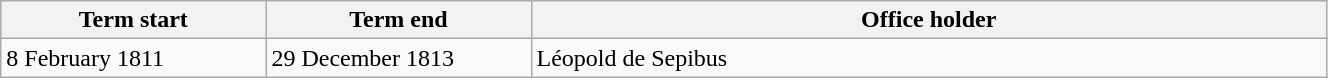<table class="wikitable" style="width: 70%;">
<tr>
<th align="left" style="width: 20%;">Term start</th>
<th align="left" style="width: 20%;">Term end</th>
<th align="left">Office holder</th>
</tr>
<tr valign="top">
<td>8 February 1811</td>
<td>29 December 1813</td>
<td>Léopold de Sepibus</td>
</tr>
</table>
